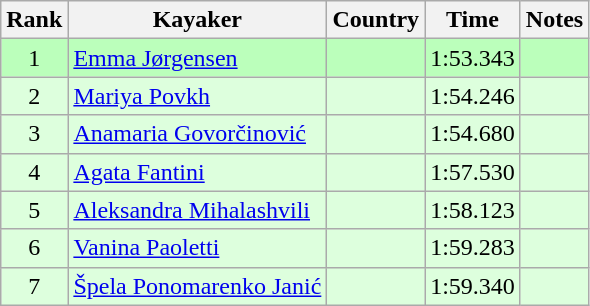<table class="wikitable" style="text-align:center">
<tr>
<th>Rank</th>
<th>Kayaker</th>
<th>Country</th>
<th>Time</th>
<th>Notes</th>
</tr>
<tr bgcolor=bbffbb>
<td>1</td>
<td align=left><a href='#'>Emma Jørgensen</a></td>
<td align=left></td>
<td>1:53.343</td>
<td></td>
</tr>
<tr bgcolor=ddffdd>
<td>2</td>
<td align=left><a href='#'>Mariya Povkh</a></td>
<td align=left></td>
<td>1:54.246</td>
<td></td>
</tr>
<tr bgcolor=ddffdd>
<td>3</td>
<td align=left><a href='#'>Anamaria Govorčinović</a></td>
<td align=left></td>
<td>1:54.680</td>
<td></td>
</tr>
<tr bgcolor=ddffdd>
<td>4</td>
<td align=left><a href='#'>Agata Fantini</a></td>
<td align=left></td>
<td>1:57.530</td>
<td></td>
</tr>
<tr bgcolor=ddffdd>
<td>5</td>
<td align=left><a href='#'>Aleksandra Mihalashvili</a></td>
<td align=left></td>
<td>1:58.123</td>
<td></td>
</tr>
<tr bgcolor=ddffdd>
<td>6</td>
<td align=left><a href='#'>Vanina Paoletti</a></td>
<td align=left></td>
<td>1:59.283</td>
<td></td>
</tr>
<tr bgcolor=ddffdd>
<td>7</td>
<td align=left><a href='#'>Špela Ponomarenko Janić</a></td>
<td align=left></td>
<td>1:59.340</td>
<td></td>
</tr>
</table>
